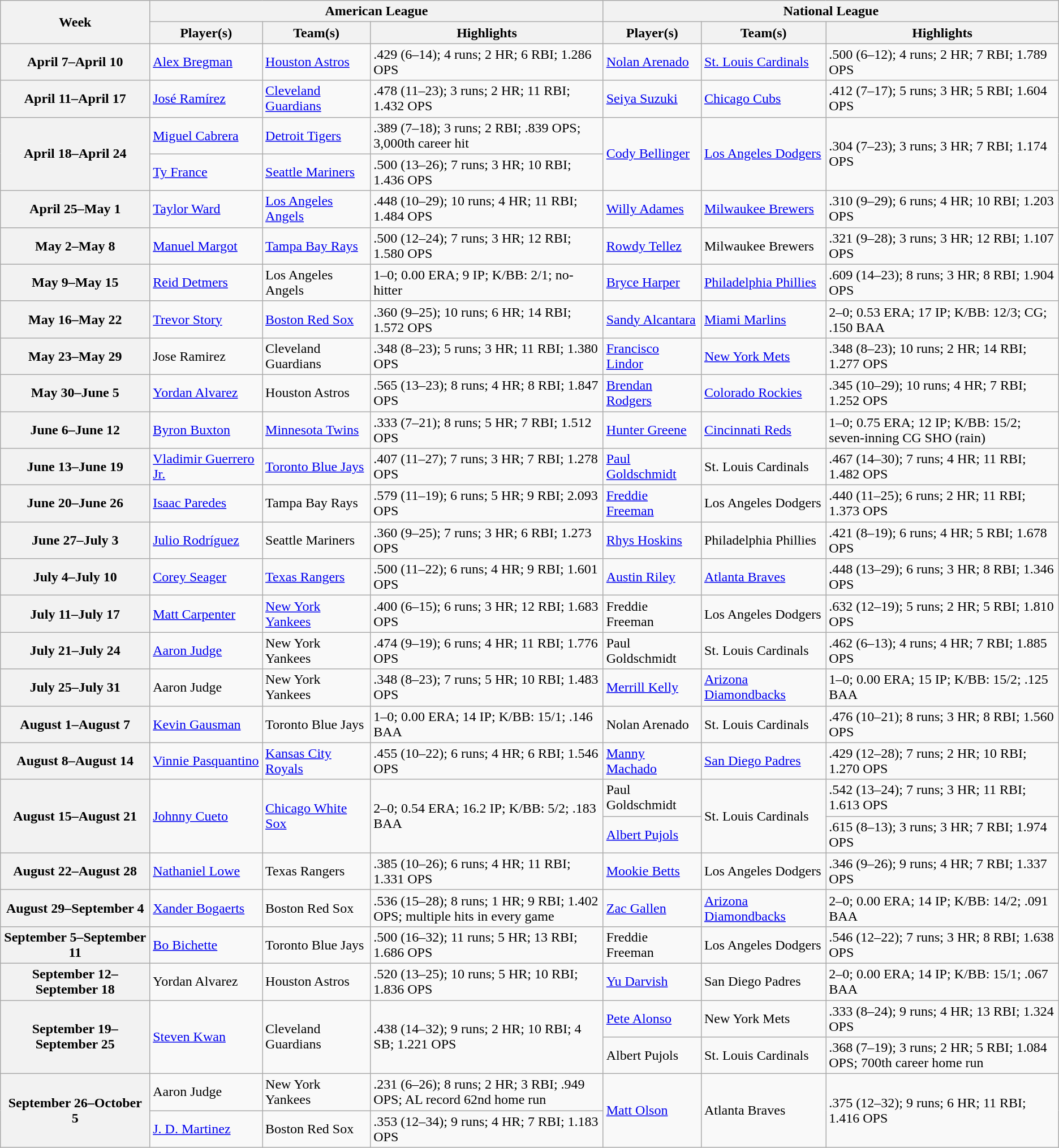<table class="wikitable plainrowheaders">
<tr>
<th rowspan=2>Week</th>
<th colspan=3>American League</th>
<th colspan=3>National League</th>
</tr>
<tr>
<th>Player(s)</th>
<th>Team(s)</th>
<th width=22%>Highlights</th>
<th>Player(s)</th>
<th>Team(s)</th>
<th width=22%>Highlights</th>
</tr>
<tr>
<th scope="row">April 7–April 10</th>
<td><a href='#'>Alex Bregman</a></td>
<td><a href='#'>Houston Astros</a></td>
<td>.429 (6–14); 4 runs; 2 HR; 6 RBI; 1.286 OPS</td>
<td><a href='#'>Nolan Arenado</a></td>
<td><a href='#'>St. Louis Cardinals</a></td>
<td>.500 (6–12); 4 runs; 2 HR; 7 RBI; 1.789 OPS</td>
</tr>
<tr>
<th scope="row">April 11–April 17</th>
<td><a href='#'>José Ramírez</a></td>
<td><a href='#'>Cleveland Guardians</a></td>
<td>.478 (11–23); 3 runs; 2 HR; 11 RBI; 1.432 OPS</td>
<td><a href='#'>Seiya Suzuki</a></td>
<td><a href='#'>Chicago Cubs</a></td>
<td>.412 (7–17); 5 runs; 3 HR; 5 RBI; 1.604 OPS</td>
</tr>
<tr>
<th rowspan="2" scope="row">April 18–April 24</th>
<td><a href='#'>Miguel Cabrera</a></td>
<td><a href='#'>Detroit Tigers</a></td>
<td>.389 (7–18); 3 runs; 2 RBI; .839 OPS; 3,000th career hit</td>
<td rowspan="2"><a href='#'>Cody Bellinger</a></td>
<td rowspan="2"><a href='#'>Los Angeles Dodgers</a></td>
<td rowspan="2">.304 (7–23); 3 runs; 3 HR; 7 RBI; 1.174 OPS</td>
</tr>
<tr>
<td><a href='#'>Ty France</a></td>
<td><a href='#'>Seattle Mariners</a></td>
<td>.500 (13–26); 7 runs; 3 HR; 10 RBI; 1.436 OPS</td>
</tr>
<tr>
<th scope="row">April 25–May 1</th>
<td><a href='#'>Taylor Ward</a></td>
<td><a href='#'>Los Angeles Angels</a></td>
<td>.448 (10–29); 10 runs; 4 HR; 11 RBI; 1.484 OPS</td>
<td><a href='#'>Willy Adames</a></td>
<td><a href='#'>Milwaukee Brewers</a></td>
<td>.310 (9–29); 6 runs; 4 HR; 10 RBI; 1.203 OPS</td>
</tr>
<tr>
<th scope="row">May 2–May 8</th>
<td><a href='#'>Manuel Margot</a></td>
<td><a href='#'>Tampa Bay Rays</a></td>
<td>.500 (12–24); 7 runs; 3 HR; 12 RBI; 1.580 OPS</td>
<td><a href='#'>Rowdy Tellez</a></td>
<td>Milwaukee Brewers</td>
<td>.321 (9–28); 3 runs; 3 HR; 12 RBI; 1.107 OPS</td>
</tr>
<tr>
<th scope="row">May 9–May 15</th>
<td><a href='#'>Reid Detmers</a></td>
<td>Los Angeles Angels</td>
<td>1–0; 0.00 ERA; 9 IP; K/BB: 2/1; no-hitter</td>
<td><a href='#'>Bryce Harper</a></td>
<td><a href='#'>Philadelphia Phillies</a></td>
<td>.609 (14–23); 8 runs; 3 HR; 8 RBI; 1.904 OPS</td>
</tr>
<tr>
<th scope="row">May 16–May 22</th>
<td><a href='#'>Trevor Story</a></td>
<td><a href='#'>Boston Red Sox</a></td>
<td>.360 (9–25); 10 runs; 6 HR; 14 RBI; 1.572 OPS</td>
<td><a href='#'>Sandy Alcantara</a></td>
<td><a href='#'>Miami Marlins</a></td>
<td>2–0; 0.53 ERA; 17 IP; K/BB: 12/3; CG; .150 BAA</td>
</tr>
<tr>
<th scope="row">May 23–May 29</th>
<td>Jose Ramirez</td>
<td>Cleveland Guardians</td>
<td>.348 (8–23); 5 runs; 3 HR; 11 RBI; 1.380 OPS</td>
<td><a href='#'>Francisco Lindor</a></td>
<td><a href='#'>New York Mets</a></td>
<td>.348 (8–23); 10 runs; 2 HR; 14 RBI; 1.277 OPS</td>
</tr>
<tr>
<th scope="row">May 30–June 5</th>
<td><a href='#'>Yordan Alvarez</a></td>
<td>Houston Astros</td>
<td>.565 (13–23); 8 runs; 4 HR; 8 RBI; 1.847 OPS</td>
<td><a href='#'>Brendan Rodgers</a></td>
<td><a href='#'>Colorado Rockies</a></td>
<td>.345 (10–29); 10 runs; 4 HR; 7 RBI; 1.252 OPS</td>
</tr>
<tr>
<th scope="row">June 6–June 12</th>
<td><a href='#'>Byron Buxton</a></td>
<td><a href='#'>Minnesota Twins</a></td>
<td>.333 (7–21); 8 runs; 5 HR; 7 RBI; 1.512 OPS</td>
<td><a href='#'>Hunter Greene</a></td>
<td><a href='#'>Cincinnati Reds</a></td>
<td>1–0; 0.75 ERA; 12 IP; K/BB: 15/2; seven-inning CG SHO (rain)</td>
</tr>
<tr>
<th scope="row">June 13–June 19</th>
<td><a href='#'>Vladimir Guerrero Jr.</a></td>
<td><a href='#'>Toronto Blue Jays</a></td>
<td>.407 (11–27); 7 runs; 3 HR; 7 RBI; 1.278 OPS</td>
<td><a href='#'>Paul Goldschmidt</a></td>
<td>St. Louis Cardinals</td>
<td>.467 (14–30); 7 runs; 4 HR; 11 RBI; 1.482 OPS</td>
</tr>
<tr>
<th scope="row">June 20–June 26</th>
<td><a href='#'>Isaac Paredes</a></td>
<td>Tampa Bay Rays</td>
<td>.579 (11–19); 6 runs; 5 HR; 9 RBI; 2.093 OPS</td>
<td><a href='#'>Freddie Freeman</a></td>
<td>Los Angeles Dodgers</td>
<td>.440 (11–25); 6 runs; 2 HR; 11 RBI; 1.373 OPS</td>
</tr>
<tr>
<th scope="row">June 27–July 3</th>
<td><a href='#'>Julio Rodríguez</a></td>
<td>Seattle Mariners</td>
<td>.360 (9–25); 7 runs; 3 HR; 6 RBI; 1.273 OPS</td>
<td><a href='#'>Rhys Hoskins</a></td>
<td>Philadelphia Phillies</td>
<td>.421 (8–19); 6 runs; 4 HR; 5 RBI; 1.678 OPS</td>
</tr>
<tr>
<th scope="row">July 4–July 10</th>
<td><a href='#'>Corey Seager</a></td>
<td><a href='#'>Texas Rangers</a></td>
<td>.500 (11–22); 6 runs; 4 HR; 9 RBI; 1.601 OPS</td>
<td><a href='#'>Austin Riley</a></td>
<td><a href='#'>Atlanta Braves</a></td>
<td>.448 (13–29); 6 runs; 3 HR; 8 RBI; 1.346 OPS</td>
</tr>
<tr>
<th scope="row">July 11–July 17</th>
<td><a href='#'>Matt Carpenter</a></td>
<td><a href='#'>New York Yankees</a></td>
<td>.400 (6–15); 6 runs; 3 HR; 12 RBI; 1.683 OPS</td>
<td>Freddie Freeman</td>
<td>Los Angeles Dodgers</td>
<td>.632 (12–19); 5 runs; 2 HR; 5 RBI; 1.810 OPS</td>
</tr>
<tr>
<th scope="row">July 21–July 24</th>
<td><a href='#'>Aaron Judge</a></td>
<td>New York Yankees</td>
<td>.474 (9–19); 6 runs; 4 HR; 11 RBI; 1.776 OPS</td>
<td>Paul Goldschmidt</td>
<td>St. Louis Cardinals</td>
<td>.462 (6–13); 4 runs; 4 HR; 7 RBI; 1.885 OPS</td>
</tr>
<tr>
<th scope="row">July 25–July 31</th>
<td>Aaron Judge</td>
<td>New York Yankees</td>
<td>.348 (8–23); 7 runs; 5 HR; 10 RBI; 1.483 OPS</td>
<td><a href='#'>Merrill Kelly</a></td>
<td><a href='#'>Arizona Diamondbacks</a></td>
<td>1–0; 0.00 ERA; 15 IP; K/BB: 15/2; .125 BAA</td>
</tr>
<tr>
<th scope="row">August 1–August 7</th>
<td><a href='#'>Kevin Gausman</a></td>
<td>Toronto Blue Jays</td>
<td>1–0; 0.00 ERA; 14 IP; K/BB: 15/1; .146 BAA</td>
<td>Nolan Arenado</td>
<td>St. Louis Cardinals</td>
<td>.476 (10–21); 8 runs; 3 HR; 8 RBI; 1.560 OPS</td>
</tr>
<tr>
<th scope="row">August 8–August 14</th>
<td><a href='#'>Vinnie Pasquantino</a></td>
<td><a href='#'>Kansas City Royals</a></td>
<td>.455 (10–22); 6 runs; 4 HR; 6 RBI; 1.546 OPS</td>
<td><a href='#'>Manny Machado</a></td>
<td><a href='#'>San Diego Padres</a></td>
<td>.429 (12–28); 7 runs; 2 HR; 10 RBI; 1.270 OPS</td>
</tr>
<tr>
<th rowspan="2" scope="row">August 15–August 21</th>
<td rowspan="2"><a href='#'>Johnny Cueto</a></td>
<td rowspan="2"><a href='#'>Chicago White Sox</a></td>
<td rowspan="2">2–0; 0.54 ERA; 16.2 IP; K/BB: 5/2; .183 BAA</td>
<td>Paul Goldschmidt</td>
<td rowspan="2">St. Louis Cardinals</td>
<td>.542 (13–24); 7 runs; 3 HR; 11 RBI; 1.613 OPS</td>
</tr>
<tr>
<td><a href='#'>Albert Pujols</a></td>
<td>.615 (8–13); 3 runs; 3 HR; 7 RBI; 1.974 OPS</td>
</tr>
<tr>
<th scope="row">August 22–August 28</th>
<td><a href='#'>Nathaniel Lowe</a></td>
<td>Texas Rangers</td>
<td>.385 (10–26); 6 runs; 4 HR; 11 RBI; 1.331 OPS</td>
<td><a href='#'>Mookie Betts</a></td>
<td>Los Angeles Dodgers</td>
<td>.346 (9–26); 9 runs; 4 HR; 7 RBI; 1.337 OPS</td>
</tr>
<tr>
<th scope="row">August 29–September 4</th>
<td><a href='#'>Xander Bogaerts</a></td>
<td>Boston Red Sox</td>
<td>.536 (15–28); 8 runs; 1 HR; 9 RBI; 1.402 OPS; multiple hits in every game</td>
<td><a href='#'>Zac Gallen</a></td>
<td><a href='#'>Arizona Diamondbacks</a></td>
<td>2–0; 0.00 ERA; 14 IP; K/BB: 14/2; .091 BAA</td>
</tr>
<tr>
<th scope="row">September 5–September 11</th>
<td><a href='#'>Bo Bichette</a></td>
<td>Toronto Blue Jays</td>
<td>.500 (16–32); 11 runs; 5 HR; 13 RBI; 1.686 OPS</td>
<td>Freddie Freeman</td>
<td>Los Angeles Dodgers</td>
<td>.546 (12–22); 7 runs; 3 HR; 8 RBI; 1.638 OPS</td>
</tr>
<tr>
<th scope="row">September 12–September 18</th>
<td>Yordan Alvarez</td>
<td>Houston Astros</td>
<td>.520 (13–25); 10 runs; 5 HR; 10 RBI; 1.836 OPS</td>
<td><a href='#'>Yu Darvish</a></td>
<td>San Diego Padres</td>
<td>2–0; 0.00 ERA; 14 IP; K/BB: 15/1; .067 BAA</td>
</tr>
<tr>
<th rowspan="2" scope="row">September 19–September 25</th>
<td rowspan="2"><a href='#'>Steven Kwan</a></td>
<td rowspan="2">Cleveland Guardians</td>
<td rowspan="2">.438 (14–32); 9 runs; 2 HR; 10 RBI; 4 SB; 1.221 OPS</td>
<td><a href='#'>Pete Alonso</a></td>
<td>New York Mets</td>
<td>.333 (8–24); 9 runs; 4 HR; 13 RBI; 1.324 OPS</td>
</tr>
<tr>
<td>Albert Pujols</td>
<td>St. Louis Cardinals</td>
<td>.368 (7–19); 3 runs; 2 HR; 5 RBI; 1.084 OPS; 700th career home run</td>
</tr>
<tr>
<th rowspan="2" scope="row">September 26–October 5</th>
<td>Aaron Judge</td>
<td>New York Yankees</td>
<td>.231 (6–26); 8 runs; 2 HR; 3 RBI; .949 OPS; AL record 62nd home run</td>
<td rowspan="2"><a href='#'>Matt Olson</a></td>
<td rowspan="2">Atlanta Braves</td>
<td rowspan="2">.375 (12–32); 9 runs; 6 HR; 11 RBI; 1.416 OPS</td>
</tr>
<tr>
<td><a href='#'>J. D. Martinez</a></td>
<td>Boston Red Sox</td>
<td>.353 (12–34); 9 runs; 4 HR; 7 RBI; 1.183 OPS</td>
</tr>
</table>
